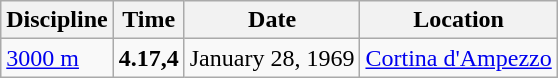<table class='wikitable'>
<tr>
<th>Discipline</th>
<th>Time</th>
<th>Date</th>
<th>Location</th>
</tr>
<tr>
<td><a href='#'>3000 m</a></td>
<td><strong>4.17,4</strong></td>
<td>January 28, 1969</td>
<td align=left><a href='#'>Cortina d'Ampezzo</a></td>
</tr>
</table>
